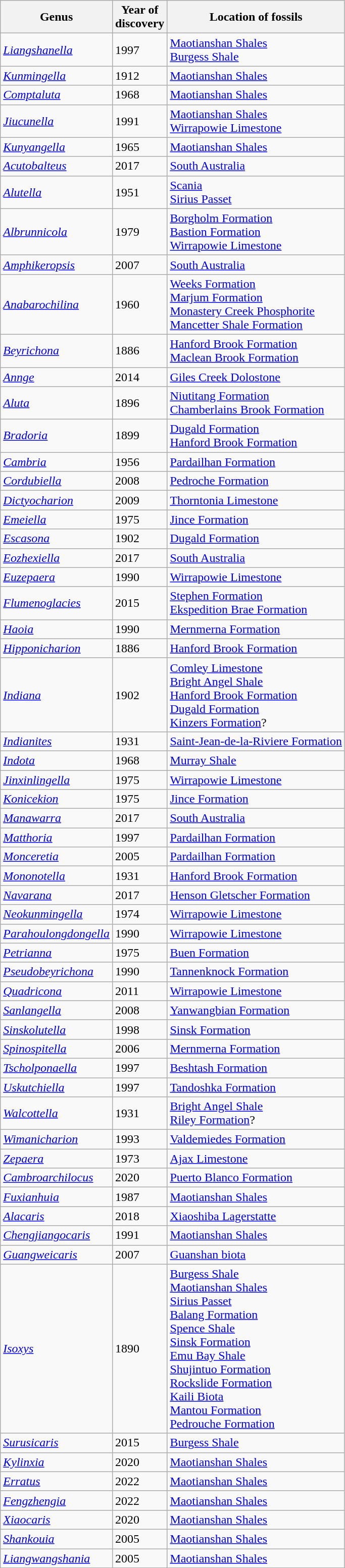<table class="wikitable">
<tr>
<th>Genus</th>
<th>Year of<br>discovery</th>
<th>Location of fossils</th>
</tr>
<tr>
<td><em><a href='#'>Liangshanella</a></em></td>
<td>1997</td>
<td><a href='#'>Maotianshan Shales</a><br><a href='#'>Burgess Shale</a></td>
</tr>
<tr>
<td><em><a href='#'>Kunmingella</a></em></td>
<td>1912</td>
<td><a href='#'>Maotianshan Shales</a></td>
</tr>
<tr>
<td><em><a href='#'>Comptaluta</a></em></td>
<td>1968</td>
<td><a href='#'>Maotianshan Shales</a></td>
</tr>
<tr>
<td><em><a href='#'>Jiucunella</a></em></td>
<td>1991</td>
<td><a href='#'>Maotianshan Shales</a><br><a href='#'>Wirrapowie Limestone</a></td>
</tr>
<tr>
<td><em><a href='#'>Kunyangella</a></em></td>
<td>1965</td>
<td><a href='#'>Maotianshan Shales</a></td>
</tr>
<tr>
<td><em><a href='#'>Acutobalteus</a></em></td>
<td>2017</td>
<td><a href='#'>South Australia</a></td>
</tr>
<tr>
<td><em><a href='#'>Alutella</a></em></td>
<td>1951</td>
<td><a href='#'>Scania</a><br><a href='#'>Sirius Passet</a></td>
</tr>
<tr>
<td><em><a href='#'>Albrunnicola</a></em></td>
<td>1979</td>
<td><a href='#'>Borgholm Formation</a><br><a href='#'>Bastion Formation</a><br><a href='#'>Wirrapowie Limestone</a></td>
</tr>
<tr>
<td><em><a href='#'>Amphikeropsis</a></em></td>
<td>2007</td>
<td><a href='#'>South Australia</a></td>
</tr>
<tr>
<td><em><a href='#'>Anabarochilina</a></em></td>
<td>1960</td>
<td><a href='#'>Weeks Formation</a><br><a href='#'>Marjum Formation</a><br><a href='#'>Monastery Creek Phosphorite</a><br><a href='#'>Mancetter Shale Formation</a></td>
</tr>
<tr>
<td><em><a href='#'>Beyrichona</a></em></td>
<td>1886</td>
<td><a href='#'>Hanford Brook Formation</a><br><a href='#'>Maclean Brook Formation</a></td>
</tr>
<tr>
<td><em><a href='#'>Annge</a></em></td>
<td>2014</td>
<td><a href='#'>Giles Creek Dolostone</a></td>
</tr>
<tr>
<td><em><a href='#'>Aluta</a></em></td>
<td>1896</td>
<td><a href='#'>Niutitang Formation</a><br><a href='#'>Chamberlains Brook Formation</a></td>
</tr>
<tr>
<td><em><a href='#'>Bradoria</a></em></td>
<td>1899</td>
<td><a href='#'>Dugald Formation</a><br><a href='#'>Hanford Brook Formation</a></td>
</tr>
<tr>
<td><em><a href='#'>Cambria</a></em></td>
<td>1956</td>
<td><a href='#'>Pardailhan Formation</a></td>
</tr>
<tr>
<td><em><a href='#'>Cordubiella</a></em></td>
<td>2008</td>
<td><a href='#'>Pedroche Formation</a></td>
</tr>
<tr>
<td><em><a href='#'>Dictyocharion</a></em></td>
<td>2009</td>
<td><a href='#'>Thorntonia Limestone</a></td>
</tr>
<tr>
<td><em><a href='#'>Emeiella</a></em></td>
<td>1975</td>
<td><a href='#'>Jince Formation</a></td>
</tr>
<tr>
<td><em><a href='#'>Escasona</a></em></td>
<td>1902</td>
<td><a href='#'>Dugald Formation</a></td>
</tr>
<tr>
<td><em><a href='#'>Eozhexiella</a></em></td>
<td>2017</td>
<td><a href='#'>South Australia</a></td>
</tr>
<tr>
<td><em><a href='#'>Euzepaera</a></em></td>
<td>1990</td>
<td><a href='#'>Wirrapowie Limestone</a></td>
</tr>
<tr>
<td><em><a href='#'>Flumenoglacies</a></em></td>
<td>2015</td>
<td><a href='#'>Stephen Formation</a><br><a href='#'>Ekspedition Brae Formation</a></td>
</tr>
<tr>
<td><em><a href='#'>Haoia</a></em></td>
<td>1990</td>
<td><a href='#'>Mernmerna Formation</a></td>
</tr>
<tr>
<td><em><a href='#'>Hipponicharion</a></em></td>
<td>1886</td>
<td><a href='#'>Hanford Brook Formation</a></td>
</tr>
<tr>
<td><em><a href='#'>Indiana</a></em></td>
<td>1902</td>
<td><a href='#'>Comley Limestone</a><br><a href='#'>Bright Angel Shale</a><br><a href='#'>Hanford Brook Formation</a><br><a href='#'>Dugald Formation</a><br><a href='#'>Kinzers Formation</a>?</td>
</tr>
<tr>
<td><em><a href='#'>Indianites</a></em></td>
<td>1931</td>
<td><a href='#'>Saint-Jean-de-la-Riviere Formation</a></td>
</tr>
<tr>
<td><em><a href='#'>Indota</a></em></td>
<td>1968</td>
<td><a href='#'>Murray Shale</a></td>
</tr>
<tr>
<td><em><a href='#'>Jinxinlingella</a></em></td>
<td>1975</td>
<td><a href='#'>Wirrapowie Limestone</a></td>
</tr>
<tr>
<td><em><a href='#'>Konicekion</a></em></td>
<td>1975</td>
<td><a href='#'>Jince Formation</a></td>
</tr>
<tr>
<td><em><a href='#'>Manawarra</a></em></td>
<td>2017</td>
<td><a href='#'>South Australia</a></td>
</tr>
<tr>
<td><em><a href='#'>Matthoria</a></em></td>
<td>1997</td>
<td><a href='#'>Pardailhan Formation</a></td>
</tr>
<tr>
<td><em><a href='#'>Monceretia</a></em></td>
<td>2005</td>
<td><a href='#'>Pardailhan Formation</a></td>
</tr>
<tr>
<td><em><a href='#'>Mononotella</a></em></td>
<td>1931</td>
<td><a href='#'>Hanford Brook Formation</a></td>
</tr>
<tr>
<td><em><a href='#'>Navarana</a></em></td>
<td>2017</td>
<td><a href='#'>Henson Gletscher Formation</a></td>
</tr>
<tr>
<td><em><a href='#'>Neokunmingella</a></em></td>
<td>1974</td>
<td><a href='#'>Wirrapowie Limestone</a></td>
</tr>
<tr>
<td><em><a href='#'>Parahoulongdongella</a></em></td>
<td>1990</td>
<td><a href='#'>Wirrapowie Limestone</a></td>
</tr>
<tr>
<td><em><a href='#'>Petrianna</a></em></td>
<td>1975</td>
<td><a href='#'>Buen Formation</a></td>
</tr>
<tr>
<td><em><a href='#'>Pseudobeyrichona</a></em></td>
<td>1990</td>
<td><a href='#'>Tannenknock Formation</a></td>
</tr>
<tr>
<td><em><a href='#'>Quadricona</a></em></td>
<td>2011</td>
<td><a href='#'>Wirrapowie Limestone</a></td>
</tr>
<tr>
<td><em><a href='#'>Sanlangella</a></em></td>
<td>2008</td>
<td><a href='#'>Yanwangbian Formation</a></td>
</tr>
<tr>
<td><em><a href='#'>Sinskolutella</a></em></td>
<td>1998</td>
<td><a href='#'>Sinsk Formation</a></td>
</tr>
<tr>
<td><em><a href='#'>Spinospitella</a></em></td>
<td>2006</td>
<td><a href='#'>Mernmerna Formation</a></td>
</tr>
<tr>
<td><em><a href='#'>Tscholponaella</a></em></td>
<td>1997</td>
<td><a href='#'>Beshtash Formation</a></td>
</tr>
<tr>
<td><em><a href='#'>Uskutchiella</a></em></td>
<td>1997</td>
<td><a href='#'>Tandoshka Formation</a></td>
</tr>
<tr>
<td><em><a href='#'>Walcottella</a></em></td>
<td>1931</td>
<td><a href='#'>Bright Angel Shale</a><br><a href='#'>Riley Formation</a>?</td>
</tr>
<tr>
<td><em><a href='#'>Wimanicharion</a></em></td>
<td>1993</td>
<td><a href='#'>Valdemiedes Formation</a></td>
</tr>
<tr>
<td><em><a href='#'>Zepaera</a></em></td>
<td>1973</td>
<td><a href='#'>Ajax Limestone</a></td>
</tr>
<tr>
<td><em><a href='#'>Cambroarchilocus</a></em></td>
<td>2020</td>
<td><a href='#'>Puerto Blanco Formation</a></td>
</tr>
<tr>
<td><em><a href='#'>Fuxianhuia</a></em></td>
<td>1987</td>
<td><a href='#'>Maotianshan Shales</a></td>
</tr>
<tr>
<td><em><a href='#'>Alacaris</a></em></td>
<td>2018</td>
<td><a href='#'>Xiaoshiba Lagerstatte</a></td>
</tr>
<tr>
<td><em><a href='#'>Chengjiangocaris</a></em></td>
<td>1991</td>
<td><a href='#'>Maotianshan Shales</a></td>
</tr>
<tr>
<td><em><a href='#'>Guangweicaris</a></em></td>
<td>2007</td>
<td><a href='#'>Guanshan biota</a></td>
</tr>
<tr>
<td><em><a href='#'>Isoxys</a></em></td>
<td>1890</td>
<td><a href='#'>Burgess Shale</a><br><a href='#'>Maotianshan Shales</a><br><a href='#'>Sirius Passet</a><br><a href='#'>Balang Formation</a><br><a href='#'>Spence Shale</a><br><a href='#'>Sinsk Formation</a><br><a href='#'>Emu Bay Shale</a><br><a href='#'>Shujintuo Formation</a><br><a href='#'>Rockslide Formation</a><br><a href='#'>Kaili Biota</a><br><a href='#'>Mantou Formation</a><br><a href='#'>Pedrouche Formation</a></td>
</tr>
<tr>
<td><em><a href='#'>Surusicaris</a></em></td>
<td>2015</td>
<td><a href='#'>Burgess Shale</a></td>
</tr>
<tr>
<td><em><a href='#'>Kylinxia</a></em></td>
<td>2020</td>
<td><a href='#'>Maotianshan Shales</a></td>
</tr>
<tr>
<td><em><a href='#'>Erratus</a></em></td>
<td>2022</td>
<td><a href='#'>Maotianshan Shales</a></td>
</tr>
<tr>
<td><em><a href='#'>Fengzhengia</a></em></td>
<td>2022</td>
<td><a href='#'>Maotianshan Shales</a></td>
</tr>
<tr>
<td><em><a href='#'>Xiaocaris</a></em></td>
<td>2020</td>
<td><a href='#'>Maotianshan Shales</a></td>
</tr>
<tr>
<td><em><a href='#'>Shankouia</a></em></td>
<td>2005</td>
<td><a href='#'>Maotianshan Shales</a></td>
</tr>
<tr>
<td><em><a href='#'>Liangwangshania</a></em></td>
<td>2005</td>
<td><a href='#'>Maotianshan Shales</a></td>
</tr>
<tr>
</tr>
</table>
